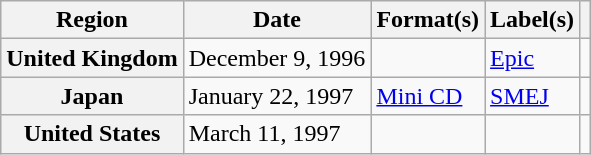<table class="wikitable plainrowheaders">
<tr>
<th scope="col">Region</th>
<th scope="col">Date</th>
<th scope="col">Format(s)</th>
<th scope="col">Label(s)</th>
<th scope="col"></th>
</tr>
<tr>
<th scope="row">United Kingdom</th>
<td>December 9, 1996</td>
<td></td>
<td><a href='#'>Epic</a></td>
<td></td>
</tr>
<tr>
<th scope="row">Japan</th>
<td>January 22, 1997</td>
<td><a href='#'>Mini CD</a></td>
<td><a href='#'>SMEJ</a></td>
<td></td>
</tr>
<tr>
<th scope="row">United States</th>
<td>March 11, 1997</td>
<td></td>
<td></td>
<td></td>
</tr>
</table>
